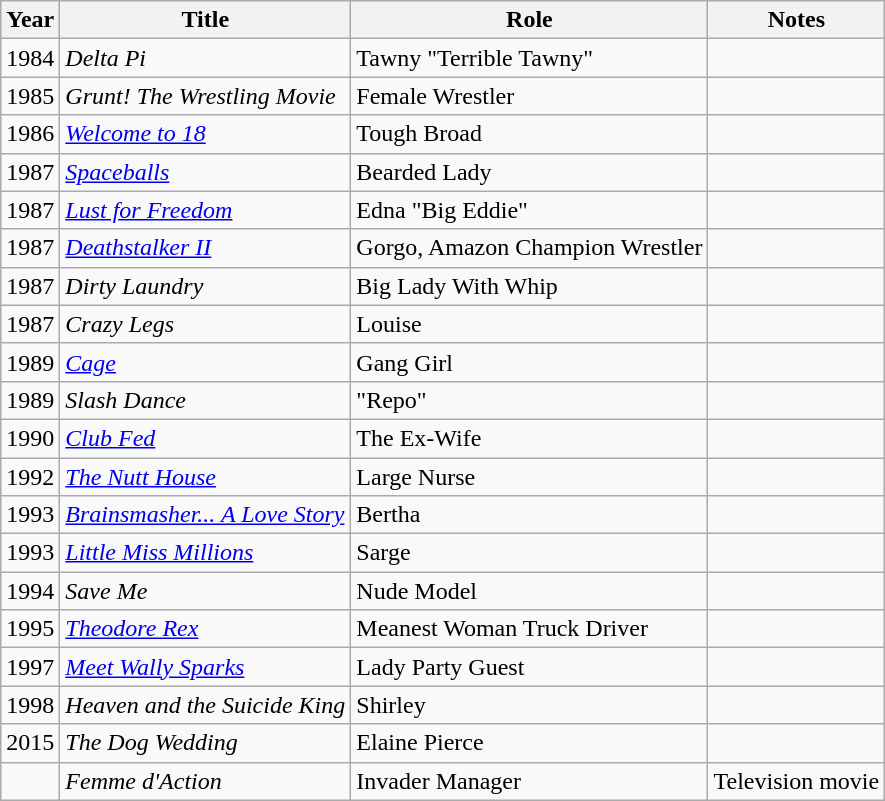<table class="wikitable sortable">
<tr>
<th>Year</th>
<th>Title</th>
<th>Role</th>
<th class="unsortable">Notes</th>
</tr>
<tr>
<td>1984</td>
<td><em>Delta Pi</em></td>
<td>Tawny "Terrible Tawny"</td>
<td></td>
</tr>
<tr>
<td>1985</td>
<td><em>Grunt! The Wrestling Movie</em></td>
<td>Female Wrestler</td>
<td></td>
</tr>
<tr>
<td>1986</td>
<td><em><a href='#'>Welcome to 18</a></em></td>
<td>Tough Broad</td>
<td></td>
</tr>
<tr>
<td>1987</td>
<td><em><a href='#'>Spaceballs</a></em></td>
<td>Bearded Lady</td>
<td></td>
</tr>
<tr>
<td>1987</td>
<td><em><a href='#'>Lust for Freedom</a></em></td>
<td>Edna "Big Eddie"</td>
<td></td>
</tr>
<tr>
<td>1987</td>
<td><em><a href='#'>Deathstalker II</a></em></td>
<td>Gorgo, Amazon Champion Wrestler</td>
<td></td>
</tr>
<tr>
<td>1987</td>
<td><em>Dirty Laundry</em></td>
<td>Big Lady With Whip</td>
<td></td>
</tr>
<tr>
<td>1987</td>
<td><em>Crazy Legs</em></td>
<td>Louise</td>
<td></td>
</tr>
<tr>
<td>1989</td>
<td><em><a href='#'>Cage</a></em></td>
<td>Gang Girl</td>
<td></td>
</tr>
<tr>
<td>1989</td>
<td><em>Slash Dance</em></td>
<td>"Repo"</td>
<td></td>
</tr>
<tr>
<td>1990</td>
<td><em><a href='#'>Club Fed</a></em></td>
<td>The Ex-Wife</td>
<td></td>
</tr>
<tr>
<td>1992</td>
<td><em><a href='#'>The Nutt House</a></em></td>
<td>Large Nurse</td>
<td></td>
</tr>
<tr>
<td>1993</td>
<td><em><a href='#'>Brainsmasher... A Love Story</a></em></td>
<td>Bertha</td>
<td></td>
</tr>
<tr>
<td>1993</td>
<td><em><a href='#'>Little Miss Millions</a></em></td>
<td>Sarge</td>
<td></td>
</tr>
<tr>
<td>1994</td>
<td><em>Save Me</em></td>
<td>Nude Model</td>
<td></td>
</tr>
<tr>
<td>1995</td>
<td><em><a href='#'>Theodore Rex</a></em></td>
<td>Meanest Woman Truck Driver</td>
<td></td>
</tr>
<tr>
<td>1997</td>
<td><em><a href='#'>Meet Wally Sparks</a></em></td>
<td>Lady Party Guest</td>
<td></td>
</tr>
<tr>
<td>1998</td>
<td><em>Heaven and the Suicide King</em></td>
<td>Shirley</td>
<td></td>
</tr>
<tr>
<td>2015</td>
<td><em>The Dog Wedding</em></td>
<td>Elaine Pierce</td>
<td></td>
</tr>
<tr>
<td></td>
<td><em>Femme d'Action</em></td>
<td>Invader Manager</td>
<td>Television movie</td>
</tr>
</table>
